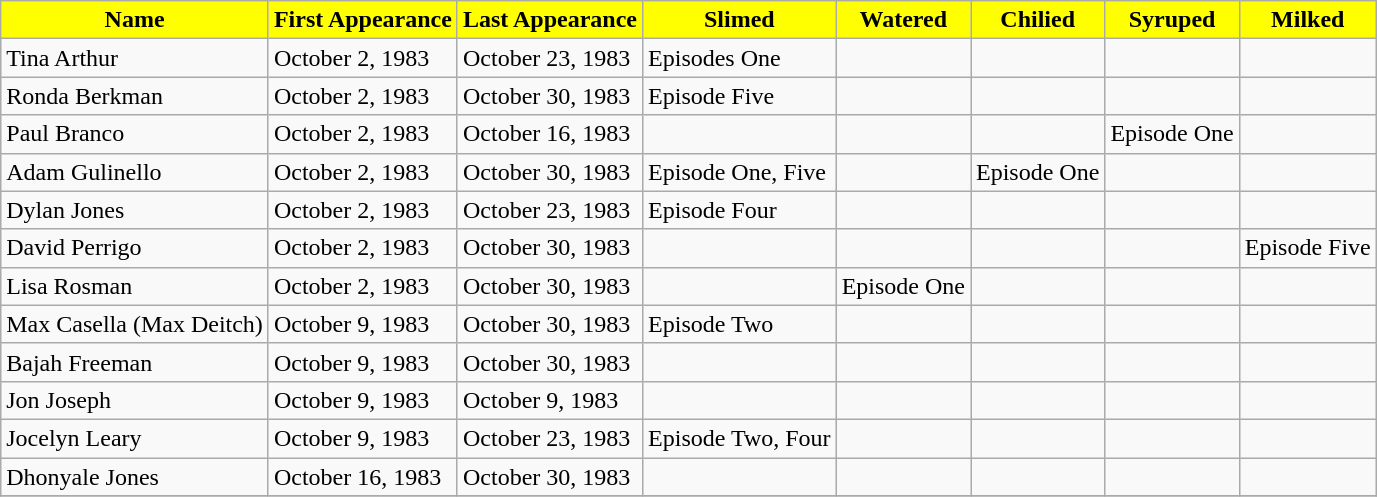<table class="wikitable plainrowheaders" style=background:#ffffcc">
<tr>
<th style="background:#FFFF00">Name</th>
<th style="background:#FFFF00">First Appearance</th>
<th style="background:#FFFF00">Last Appearance</th>
<th style="background:#FFFF00">Slimed</th>
<th style="background:#FFFF00">Watered</th>
<th style="background:#FFFF00">Chilied</th>
<th style="background:#FFFF00">Syruped</th>
<th style="background:#FFFF00">Milked</th>
</tr>
<tr>
<td>Tina Arthur</td>
<td>October 2, 1983</td>
<td>October 23, 1983</td>
<td>Episodes One</td>
<td></td>
<td></td>
<td></td>
<td></td>
</tr>
<tr>
<td>Ronda Berkman</td>
<td>October 2, 1983</td>
<td>October 30, 1983</td>
<td>Episode Five</td>
<td></td>
<td></td>
<td></td>
<td></td>
</tr>
<tr>
<td>Paul Branco</td>
<td>October 2, 1983</td>
<td>October 16, 1983</td>
<td></td>
<td></td>
<td></td>
<td>Episode One</td>
<td></td>
</tr>
<tr>
<td>Adam Gulinello</td>
<td>October 2, 1983</td>
<td>October 30, 1983</td>
<td>Episode One, Five</td>
<td></td>
<td>Episode One</td>
<td></td>
<td></td>
</tr>
<tr>
<td>Dylan Jones</td>
<td>October 2, 1983</td>
<td>October 23, 1983</td>
<td>Episode Four</td>
<td></td>
<td></td>
<td></td>
<td></td>
</tr>
<tr>
<td>David Perrigo</td>
<td>October 2, 1983</td>
<td>October 30, 1983</td>
<td></td>
<td></td>
<td></td>
<td></td>
<td>Episode Five</td>
</tr>
<tr>
<td>Lisa Rosman</td>
<td>October 2, 1983</td>
<td>October 30, 1983</td>
<td></td>
<td>Episode One</td>
<td></td>
<td></td>
<td></td>
</tr>
<tr>
<td>Max Casella (Max Deitch)</td>
<td>October 9, 1983</td>
<td>October 30, 1983</td>
<td>Episode Two</td>
<td></td>
<td></td>
<td></td>
<td></td>
</tr>
<tr>
<td>Bajah Freeman</td>
<td>October 9, 1983</td>
<td>October 30, 1983</td>
<td></td>
<td></td>
<td></td>
<td></td>
<td></td>
</tr>
<tr>
<td>Jon Joseph</td>
<td>October 9, 1983</td>
<td>October 9, 1983</td>
<td></td>
<td></td>
<td></td>
<td></td>
<td></td>
</tr>
<tr>
<td>Jocelyn Leary</td>
<td>October 9, 1983</td>
<td>October 23, 1983</td>
<td>Episode Two, Four</td>
<td></td>
<td></td>
<td></td>
<td></td>
</tr>
<tr>
<td>Dhonyale Jones</td>
<td>October 16, 1983</td>
<td>October 30, 1983</td>
<td></td>
<td></td>
<td></td>
<td></td>
<td></td>
</tr>
<tr>
</tr>
</table>
